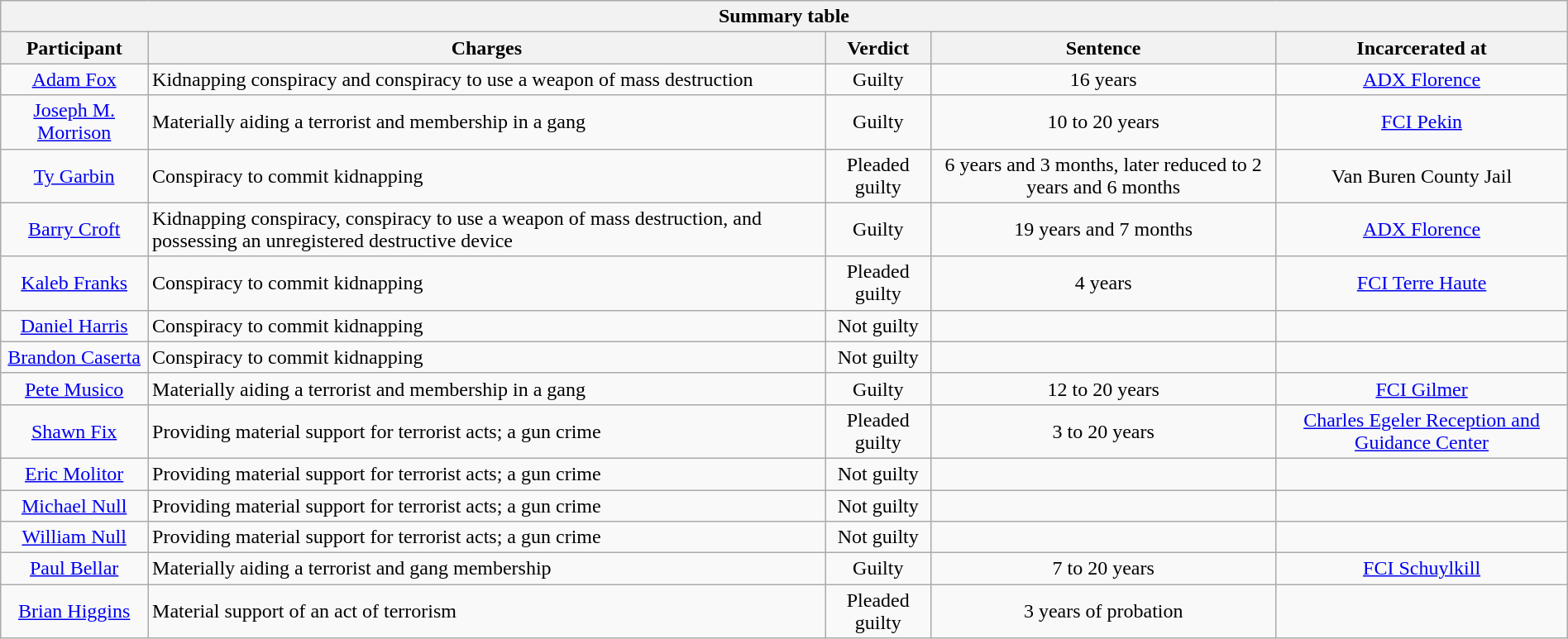<table class="wikitable sortable" style="margin:auto; text-align:center">
<tr>
<th colspan=5>Summary table</th>
</tr>
<tr>
<th>Participant</th>
<th>Charges</th>
<th>Verdict</th>
<th>Sentence</th>
<th>Incarcerated at</th>
</tr>
<tr>
<td data-sort-value="Fox, Adam"><a href='#'>Adam Fox</a></td>
<td style="text-align: left;">Kidnapping conspiracy and conspiracy to use a weapon of mass destruction</td>
<td>Guilty</td>
<td>16 years</td>
<td><a href='#'>ADX Florence</a></td>
</tr>
<tr>
<td data-sort-value="Morrison, Joseph"><a href='#'>Joseph M. Morrison</a></td>
<td style="text-align: left;">Materially aiding a terrorist and membership in a gang</td>
<td>Guilty</td>
<td>10 to 20 years</td>
<td><a href='#'>FCI Pekin</a></td>
</tr>
<tr>
<td data-sort-value="Garbin, Ty"><a href='#'>Ty Garbin</a></td>
<td style="text-align: left;">Conspiracy to commit kidnapping</td>
<td>Pleaded guilty</td>
<td>6 years and 3 months, later reduced to 2 years and 6 months</td>
<td>Van Buren County Jail</td>
</tr>
<tr>
<td data-sort-value="Croft, Barry"><a href='#'>Barry Croft</a></td>
<td style="text-align: left;">Kidnapping conspiracy, conspiracy to use a weapon of mass destruction, and possessing an unregistered destructive device</td>
<td>Guilty</td>
<td>19 years and 7 months</td>
<td><a href='#'>ADX Florence</a></td>
</tr>
<tr>
<td data-sort-value="Franks, Kaleb"><a href='#'>Kaleb Franks</a></td>
<td style="text-align: left;">Conspiracy to commit kidnapping</td>
<td>Pleaded guilty</td>
<td>4 years</td>
<td><a href='#'>FCI Terre Haute</a></td>
</tr>
<tr>
<td data-sort-value="Harris, Daniel"><a href='#'>Daniel Harris</a></td>
<td style="text-align: left;">Conspiracy to commit kidnapping</td>
<td>Not guilty</td>
<td></td>
<td></td>
</tr>
<tr>
<td data-sort-value="Caserta, Brandon"><a href='#'>Brandon Caserta</a></td>
<td style="text-align: left;">Conspiracy to commit kidnapping</td>
<td>Not guilty</td>
<td></td>
<td></td>
</tr>
<tr>
<td data-sort-value="Musico, Pete"><a href='#'>Pete Musico</a></td>
<td style="text-align: left;">Materially aiding a terrorist and membership in a gang</td>
<td>Guilty</td>
<td>12 to 20 years</td>
<td><a href='#'>FCI Gilmer</a></td>
</tr>
<tr>
<td data-sort-value="Fix, Shawn"><a href='#'>Shawn Fix</a></td>
<td style="text-align: left;">Providing material support for terrorist acts; a gun crime</td>
<td>Pleaded guilty</td>
<td>3 to 20 years</td>
<td><a href='#'>Charles Egeler Reception and Guidance Center</a></td>
</tr>
<tr>
<td data-sort-value="Molitor, Eric"><a href='#'>Eric Molitor</a></td>
<td style="text-align: left;">Providing material support for terrorist acts; a gun crime</td>
<td>Not guilty</td>
<td></td>
<td></td>
</tr>
<tr>
<td data-sort-value="Null, Michael"><a href='#'>Michael Null</a></td>
<td style="text-align: left;">Providing material support for terrorist acts; a gun crime</td>
<td>Not guilty</td>
<td></td>
<td></td>
</tr>
<tr>
<td data-sort-value="Null, William"><a href='#'>William Null</a></td>
<td style="text-align: left;">Providing material support for terrorist acts; a gun crime</td>
<td>Not guilty</td>
<td></td>
<td></td>
</tr>
<tr>
<td data-sort-value="Bellar, Paul"><a href='#'>Paul Bellar</a></td>
<td style="text-align: left;">Materially aiding a terrorist and gang membership</td>
<td>Guilty</td>
<td>7 to 20 years</td>
<td><a href='#'>FCI Schuylkill</a></td>
</tr>
<tr>
<td data-sort-value="Higgins, Brian"><a href='#'>Brian Higgins</a></td>
<td style="text-align: left;">Material support of an act of terrorism</td>
<td>Pleaded guilty</td>
<td>3 years of probation</td>
<td></td>
</tr>
</table>
